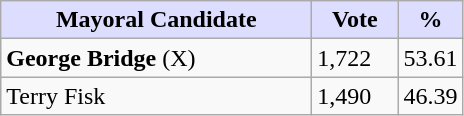<table class="wikitable">
<tr>
<th style="background:#ddf; width:200px;">Mayoral Candidate</th>
<th style="background:#ddf; width:50px;">Vote</th>
<th style="background:#ddf; width:30px;">%</th>
</tr>
<tr>
<td><strong>George Bridge</strong> (X)</td>
<td>1,722</td>
<td>53.61</td>
</tr>
<tr>
<td>Terry Fisk</td>
<td>1,490</td>
<td>46.39</td>
</tr>
</table>
